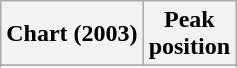<table class="wikitable sortable plainrowheaders" style="text-align:center">
<tr>
<th scope="col">Chart (2003)</th>
<th scope="col">Peak<br>position</th>
</tr>
<tr>
</tr>
<tr>
</tr>
</table>
